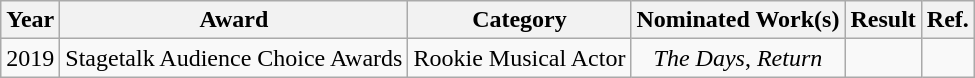<table class="wikitable" style="text-align:center;">
<tr>
<th>Year</th>
<th>Award</th>
<th>Category</th>
<th>Nominated Work(s)</th>
<th>Result</th>
<th>Ref.</th>
</tr>
<tr>
<td>2019</td>
<td>Stagetalk Audience Choice Awards</td>
<td>Rookie Musical Actor</td>
<td><em>The Days</em>, <em>Return</em></td>
<td></td>
<td></td>
</tr>
</table>
